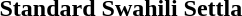<table>
<tr>
<th>Standard Swahili</th>
<th>Settla</th>
</tr>
<tr>
<td></td>
<td></td>
</tr>
</table>
